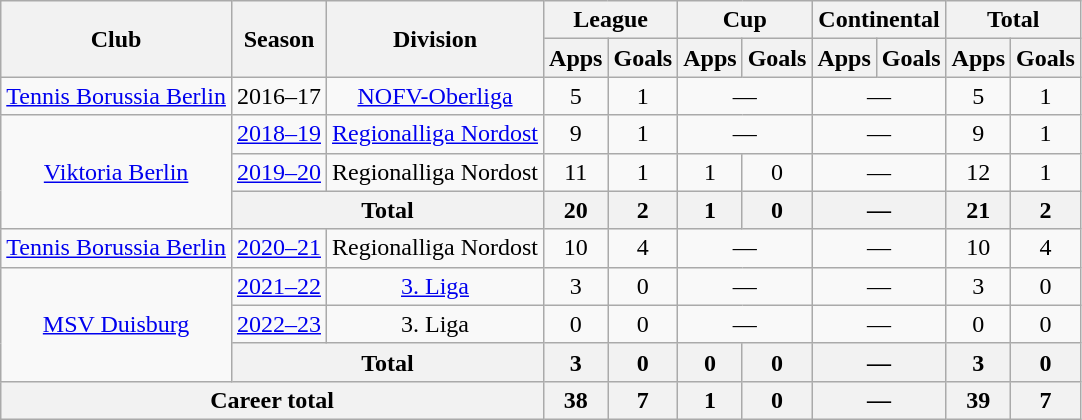<table class="wikitable" style="text-align: center;">
<tr>
<th rowspan="2">Club</th>
<th rowspan="2">Season</th>
<th rowspan="2">Division</th>
<th colspan="2">League</th>
<th colspan="2">Cup</th>
<th colspan="2">Continental</th>
<th colspan="2">Total</th>
</tr>
<tr>
<th>Apps</th>
<th>Goals</th>
<th>Apps</th>
<th>Goals</th>
<th>Apps</th>
<th>Goals</th>
<th>Apps</th>
<th>Goals</th>
</tr>
<tr>
<td><a href='#'>Tennis Borussia Berlin</a></td>
<td>2016–17</td>
<td><a href='#'>NOFV-Oberliga</a></td>
<td>5</td>
<td>1</td>
<td colspan="2">—</td>
<td colspan="2">—</td>
<td>5</td>
<td>1</td>
</tr>
<tr>
<td rowspan=3><a href='#'>Viktoria Berlin</a></td>
<td><a href='#'>2018–19</a></td>
<td><a href='#'>Regionalliga Nordost</a></td>
<td>9</td>
<td>1</td>
<td colspan="2">—</td>
<td colspan="2">—</td>
<td>9</td>
<td>1</td>
</tr>
<tr>
<td><a href='#'>2019–20</a></td>
<td>Regionalliga Nordost</td>
<td>11</td>
<td>1</td>
<td>1</td>
<td>0</td>
<td colspan="2">—</td>
<td>12</td>
<td>1</td>
</tr>
<tr>
<th colspan="2">Total</th>
<th>20</th>
<th>2</th>
<th>1</th>
<th>0</th>
<th colspan=2>—</th>
<th>21</th>
<th>2</th>
</tr>
<tr>
<td><a href='#'>Tennis Borussia Berlin</a></td>
<td><a href='#'>2020–21</a></td>
<td>Regionalliga Nordost</td>
<td>10</td>
<td>4</td>
<td colspan="2">—</td>
<td colspan="2">—</td>
<td>10</td>
<td>4</td>
</tr>
<tr>
<td rowspan=3><a href='#'>MSV Duisburg</a></td>
<td><a href='#'>2021–22</a></td>
<td><a href='#'>3. Liga</a></td>
<td>3</td>
<td>0</td>
<td colspan="2">—</td>
<td colspan="2">—</td>
<td>3</td>
<td>0</td>
</tr>
<tr>
<td><a href='#'>2022–23</a></td>
<td>3. Liga</td>
<td>0</td>
<td>0</td>
<td colspan="2">—</td>
<td colspan="2">—</td>
<td>0</td>
<td>0</td>
</tr>
<tr>
<th colspan="2">Total</th>
<th>3</th>
<th>0</th>
<th>0</th>
<th>0</th>
<th colspan="2">—</th>
<th>3</th>
<th>0</th>
</tr>
<tr>
<th colspan="3">Career total</th>
<th>38</th>
<th>7</th>
<th>1</th>
<th>0</th>
<th colspan=2>—</th>
<th>39</th>
<th>7</th>
</tr>
</table>
